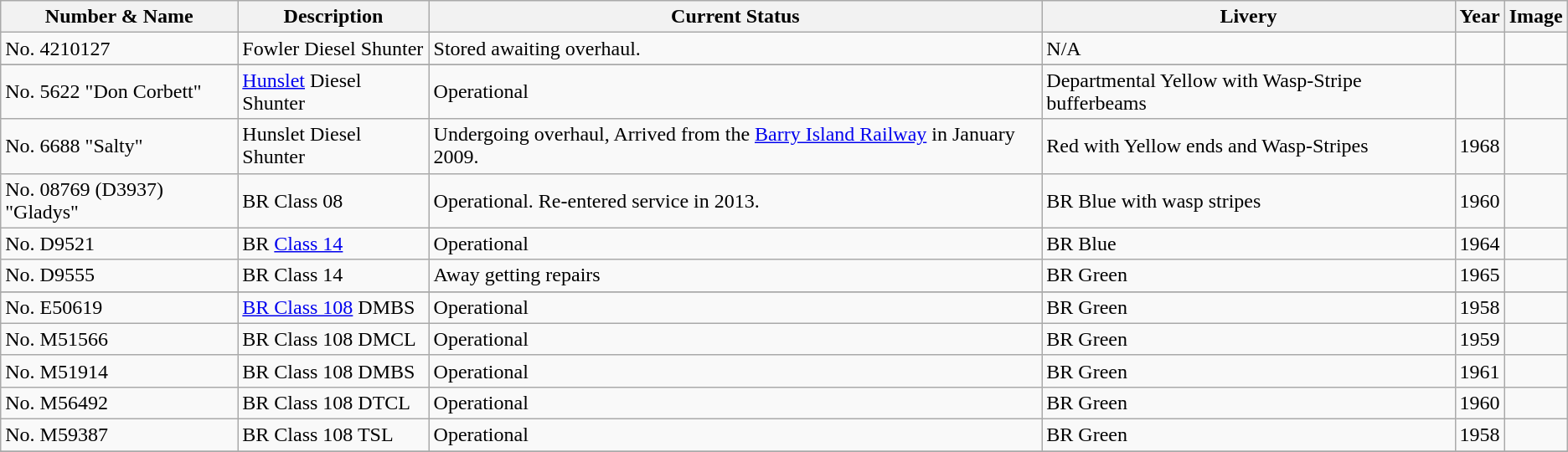<table class="wikitable">
<tr>
<th>Number & Name</th>
<th>Description</th>
<th>Current Status</th>
<th>Livery</th>
<th>Year</th>
<th>Image</th>
</tr>
<tr>
<td>No. 4210127</td>
<td>Fowler  Diesel Shunter</td>
<td>Stored awaiting overhaul.</td>
<td>N/A</td>
<td></td>
<td></td>
</tr>
<tr>
</tr>
<tr>
<td>No. 5622 "Don Corbett"</td>
<td><a href='#'>Hunslet</a>  Diesel Shunter</td>
<td>Operational</td>
<td>Departmental Yellow with Wasp-Stripe bufferbeams</td>
<td></td>
<td></td>
</tr>
<tr>
<td>No. 6688 "Salty"</td>
<td>Hunslet  Diesel Shunter</td>
<td>Undergoing overhaul, Arrived from the <a href='#'>Barry Island Railway</a> in January 2009.</td>
<td>Red with Yellow ends and Wasp-Stripes</td>
<td>1968</td>
<td></td>
</tr>
<tr>
<td>No. 08769 (D3937) "Gladys"</td>
<td>BR  Class 08</td>
<td>Operational. Re-entered service in 2013.</td>
<td>BR Blue with wasp stripes</td>
<td>1960</td>
<td></td>
</tr>
<tr>
<td>No. D9521</td>
<td>BR  <a href='#'>Class 14</a></td>
<td>Operational</td>
<td>BR Blue</td>
<td>1964</td>
<td></td>
</tr>
<tr>
<td>No. D9555</td>
<td>BR  Class 14</td>
<td>Away getting repairs</td>
<td>BR Green</td>
<td>1965</td>
<td></td>
</tr>
<tr>
</tr>
<tr>
<td>No. E50619</td>
<td><a href='#'>BR Class 108</a> DMBS</td>
<td>Operational</td>
<td>BR Green</td>
<td>1958</td>
<td></td>
</tr>
<tr>
<td>No. M51566</td>
<td>BR Class 108 DMCL</td>
<td>Operational</td>
<td>BR Green</td>
<td>1959</td>
<td></td>
</tr>
<tr>
<td>No. M51914</td>
<td>BR Class 108 DMBS</td>
<td>Operational</td>
<td>BR Green</td>
<td>1961</td>
<td></td>
</tr>
<tr>
<td>No. M56492</td>
<td>BR Class 108 DTCL</td>
<td>Operational</td>
<td>BR Green</td>
<td>1960</td>
<td></td>
</tr>
<tr>
<td>No. M59387</td>
<td>BR Class 108 TSL</td>
<td>Operational</td>
<td>BR Green</td>
<td>1958</td>
<td></td>
</tr>
<tr>
</tr>
<tr>
</tr>
</table>
